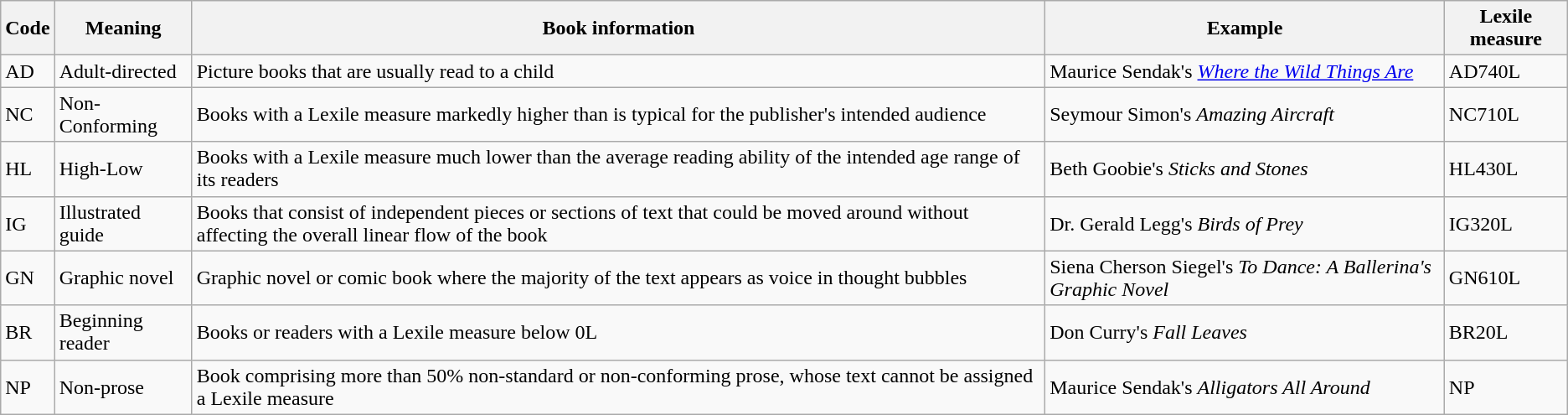<table class="wikitable">
<tr>
<th>Code</th>
<th>Meaning</th>
<th>Book information</th>
<th>Example</th>
<th>Lexile measure</th>
</tr>
<tr>
<td>AD</td>
<td>Adult-directed</td>
<td>Picture books that are usually read to a child</td>
<td>Maurice Sendak's <em><a href='#'>Where the Wild Things Are</a></em></td>
<td>AD740L</td>
</tr>
<tr>
<td>NC</td>
<td>Non-Conforming</td>
<td>Books with a Lexile measure markedly higher than is typical for the publisher's intended audience</td>
<td>Seymour Simon's <em>Amazing Aircraft</em></td>
<td>NC710L</td>
</tr>
<tr>
<td>HL</td>
<td>High-Low</td>
<td>Books with a Lexile measure much lower than the average reading ability of the intended age range of its readers</td>
<td>Beth Goobie's <em>Sticks and Stones</em></td>
<td>HL430L</td>
</tr>
<tr>
<td>IG</td>
<td>Illustrated guide</td>
<td>Books that consist of independent pieces or sections of text that could be moved around without affecting the overall linear flow of the book</td>
<td>Dr. Gerald Legg's <em>Birds of Prey</em></td>
<td>IG320L</td>
</tr>
<tr>
<td>GN</td>
<td>Graphic novel</td>
<td>Graphic novel or comic book where the majority of the text appears as voice in thought bubbles</td>
<td>Siena Cherson Siegel's <em>To Dance: A Ballerina's Graphic Novel</em></td>
<td>GN610L</td>
</tr>
<tr>
<td>BR</td>
<td>Beginning reader</td>
<td>Books or readers with a Lexile measure below 0L</td>
<td>Don Curry's <em>Fall Leaves</em></td>
<td>BR20L</td>
</tr>
<tr>
<td>NP</td>
<td>Non-prose</td>
<td>Book comprising more than 50% non-standard or non-conforming prose, whose text cannot be assigned a Lexile measure</td>
<td>Maurice Sendak's <em>Alligators All Around</em></td>
<td>NP</td>
</tr>
</table>
